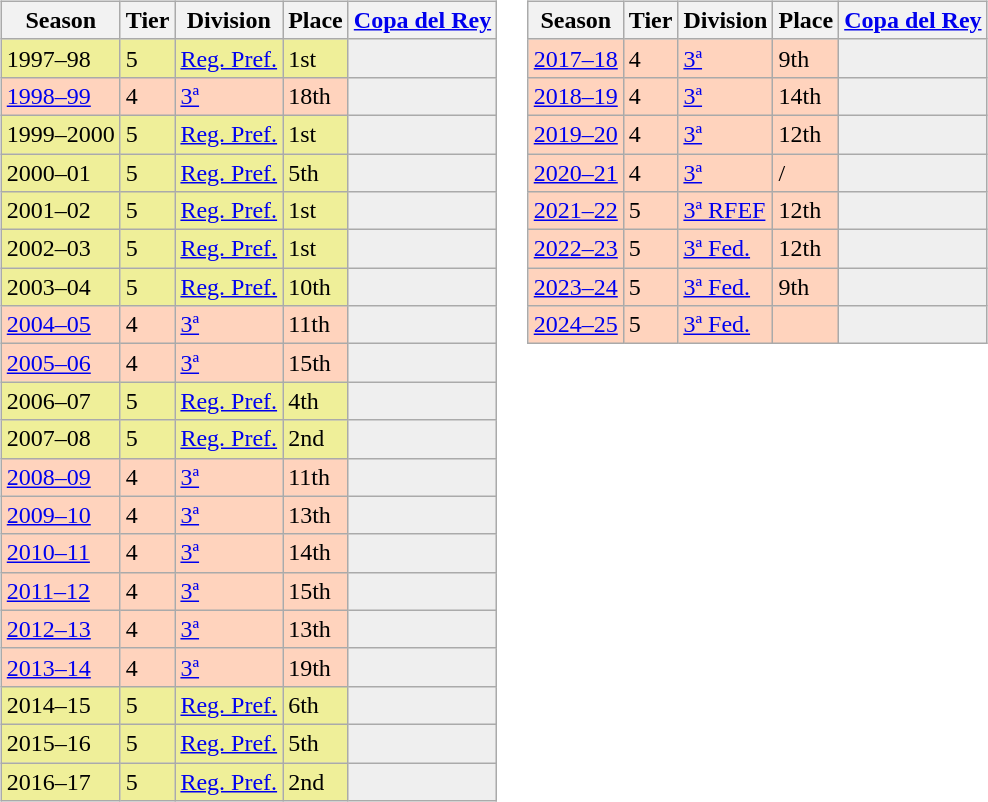<table>
<tr>
<td valign="top" width=49%><br><table class="wikitable">
<tr style="background:#f0f6fa;">
<th>Season</th>
<th>Tier</th>
<th>Division</th>
<th>Place</th>
<th><a href='#'>Copa del Rey</a></th>
</tr>
<tr>
<td style="background:#EFEF99;">1997–98</td>
<td style="background:#EFEF99;">5</td>
<td style="background:#EFEF99;"><a href='#'>Reg. Pref.</a></td>
<td style="background:#EFEF99;">1st</td>
<th style="background:#efefef;"></th>
</tr>
<tr>
<td style="background:#FFD3BD;"><a href='#'>1998–99</a></td>
<td style="background:#FFD3BD;">4</td>
<td style="background:#FFD3BD;"><a href='#'>3ª</a></td>
<td style="background:#FFD3BD;">18th</td>
<th style="background:#efefef;"></th>
</tr>
<tr>
<td style="background:#EFEF99;">1999–2000</td>
<td style="background:#EFEF99;">5</td>
<td style="background:#EFEF99;"><a href='#'>Reg. Pref.</a></td>
<td style="background:#EFEF99;">1st</td>
<th style="background:#efefef;"></th>
</tr>
<tr>
<td style="background:#EFEF99;">2000–01</td>
<td style="background:#EFEF99;">5</td>
<td style="background:#EFEF99;"><a href='#'>Reg. Pref.</a></td>
<td style="background:#EFEF99;">5th</td>
<th style="background:#efefef;"></th>
</tr>
<tr>
<td style="background:#EFEF99;">2001–02</td>
<td style="background:#EFEF99;">5</td>
<td style="background:#EFEF99;"><a href='#'>Reg. Pref.</a></td>
<td style="background:#EFEF99;">1st</td>
<th style="background:#efefef;"></th>
</tr>
<tr>
<td style="background:#EFEF99;">2002–03</td>
<td style="background:#EFEF99;">5</td>
<td style="background:#EFEF99;"><a href='#'>Reg. Pref.</a></td>
<td style="background:#EFEF99;">1st</td>
<th style="background:#efefef;"></th>
</tr>
<tr>
<td style="background:#EFEF99;">2003–04</td>
<td style="background:#EFEF99;">5</td>
<td style="background:#EFEF99;"><a href='#'>Reg. Pref.</a></td>
<td style="background:#EFEF99;">10th</td>
<th style="background:#efefef;"></th>
</tr>
<tr>
<td style="background:#FFD3BD;"><a href='#'>2004–05</a></td>
<td style="background:#FFD3BD;">4</td>
<td style="background:#FFD3BD;"><a href='#'>3ª</a></td>
<td style="background:#FFD3BD;">11th</td>
<th style="background:#efefef;"></th>
</tr>
<tr>
<td style="background:#FFD3BD;"><a href='#'>2005–06</a></td>
<td style="background:#FFD3BD;">4</td>
<td style="background:#FFD3BD;"><a href='#'>3ª</a></td>
<td style="background:#FFD3BD;">15th</td>
<th style="background:#efefef;"></th>
</tr>
<tr>
<td style="background:#EFEF99;">2006–07</td>
<td style="background:#EFEF99;">5</td>
<td style="background:#EFEF99;"><a href='#'>Reg. Pref.</a></td>
<td style="background:#EFEF99;">4th</td>
<th style="background:#efefef;"></th>
</tr>
<tr>
<td style="background:#EFEF99;">2007–08</td>
<td style="background:#EFEF99;">5</td>
<td style="background:#EFEF99;"><a href='#'>Reg. Pref.</a></td>
<td style="background:#EFEF99;">2nd</td>
<th style="background:#efefef;"></th>
</tr>
<tr>
<td style="background:#FFD3BD;"><a href='#'>2008–09</a></td>
<td style="background:#FFD3BD;">4</td>
<td style="background:#FFD3BD;"><a href='#'>3ª</a></td>
<td style="background:#FFD3BD;">11th</td>
<td style="background:#efefef;"></td>
</tr>
<tr>
<td style="background:#FFD3BD;"><a href='#'>2009–10</a></td>
<td style="background:#FFD3BD;">4</td>
<td style="background:#FFD3BD;"><a href='#'>3ª</a></td>
<td style="background:#FFD3BD;">13th</td>
<td style="background:#efefef;"></td>
</tr>
<tr>
<td style="background:#FFD3BD;"><a href='#'>2010–11</a></td>
<td style="background:#FFD3BD;">4</td>
<td style="background:#FFD3BD;"><a href='#'>3ª</a></td>
<td style="background:#FFD3BD;">14th</td>
<td style="background:#efefef;"></td>
</tr>
<tr>
<td style="background:#FFD3BD;"><a href='#'>2011–12</a></td>
<td style="background:#FFD3BD;">4</td>
<td style="background:#FFD3BD;"><a href='#'>3ª</a></td>
<td style="background:#FFD3BD;">15th</td>
<td style="background:#efefef;"></td>
</tr>
<tr>
<td style="background:#FFD3BD;"><a href='#'>2012–13</a></td>
<td style="background:#FFD3BD;">4</td>
<td style="background:#FFD3BD;"><a href='#'>3ª</a></td>
<td style="background:#FFD3BD;">13th</td>
<td style="background:#efefef;"></td>
</tr>
<tr>
<td style="background:#FFD3BD;"><a href='#'>2013–14</a></td>
<td style="background:#FFD3BD;">4</td>
<td style="background:#FFD3BD;"><a href='#'>3ª</a></td>
<td style="background:#FFD3BD;">19th</td>
<td style="background:#efefef;"></td>
</tr>
<tr>
<td style="background:#EFEF99;">2014–15</td>
<td style="background:#EFEF99;">5</td>
<td style="background:#EFEF99;"><a href='#'>Reg. Pref.</a></td>
<td style="background:#EFEF99;">6th</td>
<th style="background:#efefef;"></th>
</tr>
<tr>
<td style="background:#EFEF99;">2015–16</td>
<td style="background:#EFEF99;">5</td>
<td style="background:#EFEF99;"><a href='#'>Reg. Pref.</a></td>
<td style="background:#EFEF99;">5th</td>
<th style="background:#efefef;"></th>
</tr>
<tr>
<td style="background:#EFEF99;">2016–17</td>
<td style="background:#EFEF99;">5</td>
<td style="background:#EFEF99;"><a href='#'>Reg. Pref.</a></td>
<td style="background:#EFEF99;">2nd</td>
<th style="background:#efefef;"></th>
</tr>
</table>
</td>
<td valign="top" width=51%><br><table class="wikitable">
<tr style="background:#f0f6fa;">
<th>Season</th>
<th>Tier</th>
<th>Division</th>
<th>Place</th>
<th><a href='#'>Copa del Rey</a></th>
</tr>
<tr>
<td style="background:#FFD3BD;"><a href='#'>2017–18</a></td>
<td style="background:#FFD3BD;">4</td>
<td style="background:#FFD3BD;"><a href='#'>3ª</a></td>
<td style="background:#FFD3BD;">9th</td>
<td style="background:#efefef;"></td>
</tr>
<tr>
<td style="background:#FFD3BD;"><a href='#'>2018–19</a></td>
<td style="background:#FFD3BD;">4</td>
<td style="background:#FFD3BD;"><a href='#'>3ª</a></td>
<td style="background:#FFD3BD;">14th</td>
<td style="background:#efefef;"></td>
</tr>
<tr>
<td style="background:#FFD3BD;"><a href='#'>2019–20</a></td>
<td style="background:#FFD3BD;">4</td>
<td style="background:#FFD3BD;"><a href='#'>3ª</a></td>
<td style="background:#FFD3BD;">12th</td>
<td style="background:#efefef;"></td>
</tr>
<tr>
<td style="background:#FFD3BD;"><a href='#'>2020–21</a></td>
<td style="background:#FFD3BD;">4</td>
<td style="background:#FFD3BD;"><a href='#'>3ª</a></td>
<td style="background:#FFD3BD;"> / </td>
<td style="background:#efefef;"></td>
</tr>
<tr>
<td style="background:#FFD3BD;"><a href='#'>2021–22</a></td>
<td style="background:#FFD3BD;">5</td>
<td style="background:#FFD3BD;"><a href='#'>3ª RFEF</a></td>
<td style="background:#FFD3BD;">12th</td>
<td style="background:#efefef;"></td>
</tr>
<tr>
<td style="background:#FFD3BD;"><a href='#'>2022–23</a></td>
<td style="background:#FFD3BD;">5</td>
<td style="background:#FFD3BD;"><a href='#'>3ª Fed.</a></td>
<td style="background:#FFD3BD;">12th</td>
<td style="background:#efefef;"></td>
</tr>
<tr>
<td style="background:#FFD3BD;"><a href='#'>2023–24</a></td>
<td style="background:#FFD3BD;">5</td>
<td style="background:#FFD3BD;"><a href='#'>3ª Fed.</a></td>
<td style="background:#FFD3BD;">9th</td>
<td style="background:#efefef;"></td>
</tr>
<tr>
<td style="background:#FFD3BD;"><a href='#'>2024–25</a></td>
<td style="background:#FFD3BD;">5</td>
<td style="background:#FFD3BD;"><a href='#'>3ª Fed.</a></td>
<td style="background:#FFD3BD;"></td>
<td style="background:#efefef;"></td>
</tr>
</table>
</td>
</tr>
</table>
